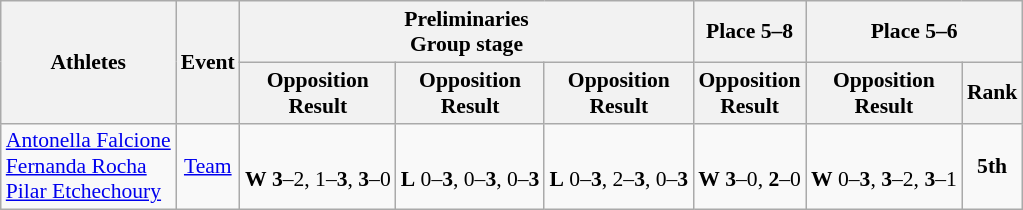<table class="wikitable" border="1" style="font-size:90%">
<tr>
<th rowspan=2>Athletes</th>
<th rowspan=2>Event</th>
<th colspan=3>Preliminaries<br>Group stage</th>
<th>Place 5–8</th>
<th colspan=2>Place 5–6</th>
</tr>
<tr>
<th>Opposition<br>Result</th>
<th>Opposition<br>Result</th>
<th>Opposition<br>Result</th>
<th>Opposition<br>Result</th>
<th>Opposition<br>Result</th>
<th>Rank</th>
</tr>
<tr>
<td><a href='#'>Antonella Falcione</a><br><a href='#'>Fernanda Rocha</a><br><a href='#'>Pilar Etchechoury</a></td>
<td align=center><a href='#'>Team</a></td>
<td align=center><br><strong>W</strong> <strong>3</strong>–2, 1–<strong>3</strong>, <strong>3</strong>–0</td>
<td align=center><br><strong>L</strong> 0–<strong>3</strong>, 0–<strong>3</strong>, 0–<strong>3</strong></td>
<td align=center><br><strong>L</strong> 0–<strong>3</strong>, 2–<strong>3</strong>, 0–<strong>3</strong></td>
<td align=center><br><strong>W</strong> <strong>3</strong>–0, <strong>2</strong>–0</td>
<td align=center><br><strong>W</strong> 0–<strong>3</strong>, <strong>3</strong>–2, <strong>3</strong>–1</td>
<td align=center><strong>5th</strong></td>
</tr>
</table>
